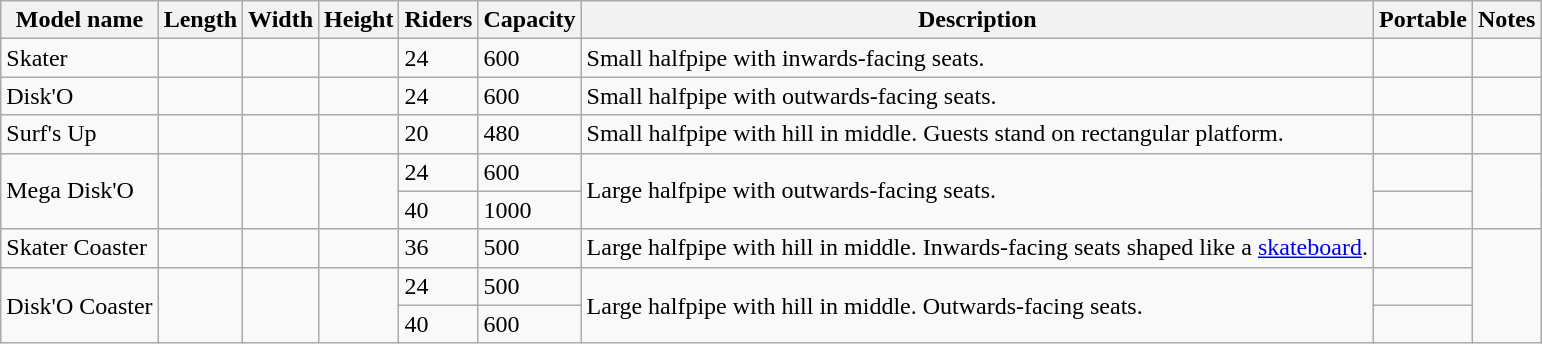<table class="wikitable">
<tr>
<th>Model name</th>
<th>Length</th>
<th>Width</th>
<th>Height</th>
<th>Riders</th>
<th>Capacity</th>
<th>Description</th>
<th>Portable</th>
<th>Notes</th>
</tr>
<tr>
<td>Skater</td>
<td></td>
<td></td>
<td></td>
<td>24</td>
<td>600</td>
<td>Small halfpipe with inwards-facing seats.</td>
<td></td>
<td></td>
</tr>
<tr>
<td>Disk'O</td>
<td></td>
<td></td>
<td></td>
<td>24</td>
<td>600</td>
<td>Small halfpipe with outwards-facing seats.</td>
<td></td>
<td></td>
</tr>
<tr>
<td>Surf's Up</td>
<td></td>
<td></td>
<td></td>
<td>20</td>
<td>480</td>
<td>Small halfpipe with hill in middle. Guests stand on rectangular platform.</td>
<td></td>
<td></td>
</tr>
<tr>
<td rowspan="2">Mega Disk'O</td>
<td rowspan="2"></td>
<td rowspan="2"></td>
<td rowspan="2"></td>
<td>24</td>
<td>600</td>
<td rowspan="2">Large halfpipe with outwards-facing seats.</td>
<td></td>
<td rowspan="2"></td>
</tr>
<tr>
<td>40</td>
<td>1000</td>
<td></td>
</tr>
<tr>
<td>Skater Coaster</td>
<td></td>
<td></td>
<td></td>
<td>36</td>
<td>500</td>
<td>Large halfpipe with hill in middle. Inwards-facing seats shaped like a <a href='#'>skateboard</a>.</td>
<td></td>
<td rowspan="3"></td>
</tr>
<tr>
<td rowspan="2">Disk'O Coaster</td>
<td rowspan="2"></td>
<td rowspan="2"></td>
<td rowspan="2"></td>
<td>24</td>
<td>500</td>
<td rowspan="2">Large halfpipe with hill in middle. Outwards-facing seats.</td>
<td></td>
</tr>
<tr>
<td>40</td>
<td>600</td>
<td></td>
</tr>
</table>
